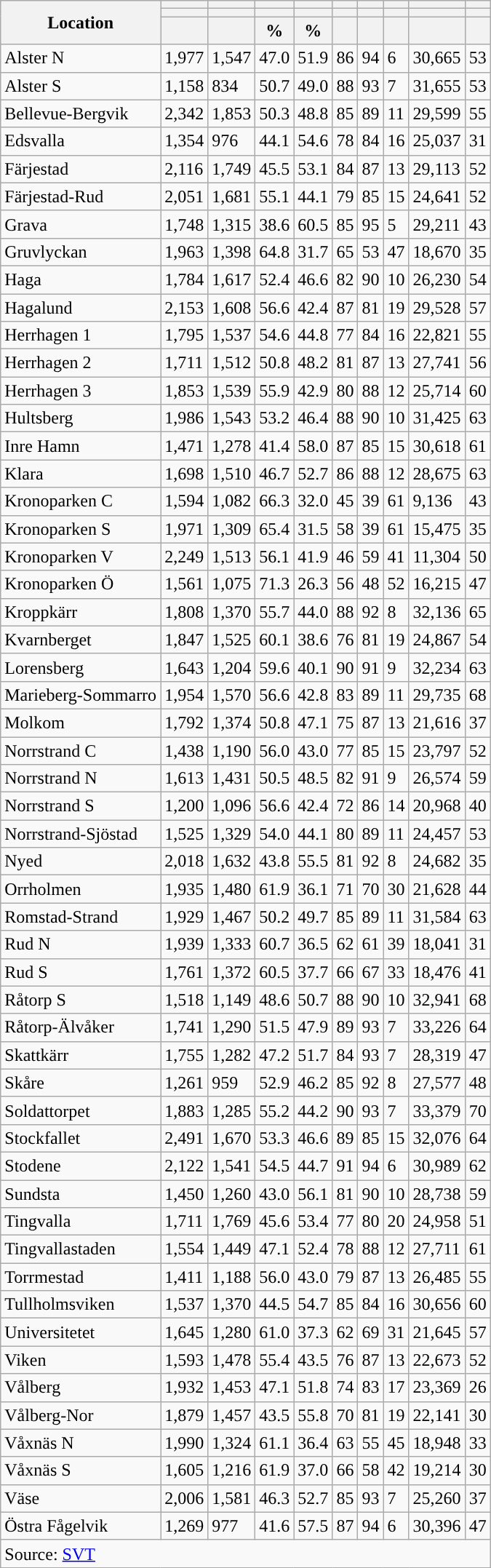<table role="presentation" class="wikitable sortable mw-collapsible mw-collapsed">
<tr>
<th rowspan="3">Location</th>
<th></th>
<th></th>
<th></th>
<th></th>
<th></th>
<th></th>
<th></th>
<th></th>
<th></th>
</tr>
<tr>
<th></th>
<th></th>
<th style="background:"></th>
<th style="background:"></th>
<th></th>
<th></th>
<th></th>
<th></th>
<th></th>
</tr>
<tr>
<th data-sort-type="number"></th>
<th data-sort-type="number"></th>
<th data-sort-type="number">%</th>
<th data-sort-type="number">%</th>
<th data-sort-type="number"></th>
<th data-sort-type="number"></th>
<th data-sort-type="number"></th>
<th data-sort-type="number"></th>
<th data-sort-type="number"></th>
</tr>
<tr>
<td align="left">Alster N</td>
<td>1,977</td>
<td>1,547</td>
<td>47.0</td>
<td>51.9</td>
<td>86</td>
<td>94</td>
<td>6</td>
<td>30,665</td>
<td>53</td>
</tr>
<tr>
<td align="left">Alster S</td>
<td>1,158</td>
<td>834</td>
<td>50.7</td>
<td>49.0</td>
<td>88</td>
<td>93</td>
<td>7</td>
<td>31,655</td>
<td>53</td>
</tr>
<tr>
<td align="left">Bellevue-Bergvik</td>
<td>2,342</td>
<td>1,853</td>
<td>50.3</td>
<td>48.8</td>
<td>85</td>
<td>89</td>
<td>11</td>
<td>29,599</td>
<td>55</td>
</tr>
<tr>
<td align="left">Edsvalla</td>
<td>1,354</td>
<td>976</td>
<td>44.1</td>
<td>54.6</td>
<td>78</td>
<td>84</td>
<td>16</td>
<td>25,037</td>
<td>31</td>
</tr>
<tr>
<td align="left">Färjestad</td>
<td>2,116</td>
<td>1,749</td>
<td>45.5</td>
<td>53.1</td>
<td>84</td>
<td>87</td>
<td>13</td>
<td>29,113</td>
<td>52</td>
</tr>
<tr>
<td align="left">Färjestad-Rud</td>
<td>2,051</td>
<td>1,681</td>
<td>55.1</td>
<td>44.1</td>
<td>79</td>
<td>85</td>
<td>15</td>
<td>24,641</td>
<td>52</td>
</tr>
<tr>
<td align="left">Grava</td>
<td>1,748</td>
<td>1,315</td>
<td>38.6</td>
<td>60.5</td>
<td>85</td>
<td>95</td>
<td>5</td>
<td>29,211</td>
<td>43</td>
</tr>
<tr>
<td align="left">Gruvlyckan</td>
<td>1,963</td>
<td>1,398</td>
<td>64.8</td>
<td>31.7</td>
<td>65</td>
<td>53</td>
<td>47</td>
<td>18,670</td>
<td>35</td>
</tr>
<tr>
<td align="left">Haga</td>
<td>1,784</td>
<td>1,617</td>
<td>52.4</td>
<td>46.6</td>
<td>82</td>
<td>90</td>
<td>10</td>
<td>26,230</td>
<td>54</td>
</tr>
<tr>
<td align="left">Hagalund</td>
<td>2,153</td>
<td>1,608</td>
<td>56.6</td>
<td>42.4</td>
<td>87</td>
<td>81</td>
<td>19</td>
<td>29,528</td>
<td>57</td>
</tr>
<tr>
<td align="left">Herrhagen 1</td>
<td>1,795</td>
<td>1,537</td>
<td>54.6</td>
<td>44.8</td>
<td>77</td>
<td>84</td>
<td>16</td>
<td>22,821</td>
<td>55</td>
</tr>
<tr>
<td align="left">Herrhagen 2</td>
<td>1,711</td>
<td>1,512</td>
<td>50.8</td>
<td>48.2</td>
<td>81</td>
<td>87</td>
<td>13</td>
<td>27,741</td>
<td>56</td>
</tr>
<tr>
<td align="left">Herrhagen 3</td>
<td>1,853</td>
<td>1,539</td>
<td>55.9</td>
<td>42.9</td>
<td>80</td>
<td>88</td>
<td>12</td>
<td>25,714</td>
<td>60</td>
</tr>
<tr>
<td align="left">Hultsberg</td>
<td>1,986</td>
<td>1,543</td>
<td>53.2</td>
<td>46.4</td>
<td>88</td>
<td>90</td>
<td>10</td>
<td>31,425</td>
<td>63</td>
</tr>
<tr>
<td align="left">Inre Hamn</td>
<td>1,471</td>
<td>1,278</td>
<td>41.4</td>
<td>58.0</td>
<td>87</td>
<td>85</td>
<td>15</td>
<td>30,618</td>
<td>61</td>
</tr>
<tr>
<td align="left">Klara</td>
<td>1,698</td>
<td>1,510</td>
<td>46.7</td>
<td>52.7</td>
<td>86</td>
<td>88</td>
<td>12</td>
<td>28,675</td>
<td>63</td>
</tr>
<tr>
<td align="left">Kronoparken C</td>
<td>1,594</td>
<td>1,082</td>
<td>66.3</td>
<td>32.0</td>
<td>45</td>
<td>39</td>
<td>61</td>
<td>9,136</td>
<td>43</td>
</tr>
<tr>
<td align="left">Kronoparken S</td>
<td>1,971</td>
<td>1,309</td>
<td>65.4</td>
<td>31.5</td>
<td>58</td>
<td>39</td>
<td>61</td>
<td>15,475</td>
<td>35</td>
</tr>
<tr>
<td align="left">Kronoparken V</td>
<td>2,249</td>
<td>1,513</td>
<td>56.1</td>
<td>41.9</td>
<td>46</td>
<td>59</td>
<td>41</td>
<td>11,304</td>
<td>50</td>
</tr>
<tr>
<td align="left">Kronoparken Ö</td>
<td>1,561</td>
<td>1,075</td>
<td>71.3</td>
<td>26.3</td>
<td>56</td>
<td>48</td>
<td>52</td>
<td>16,215</td>
<td>47</td>
</tr>
<tr>
<td align="left">Kroppkärr</td>
<td>1,808</td>
<td>1,370</td>
<td>55.7</td>
<td>44.0</td>
<td>88</td>
<td>92</td>
<td>8</td>
<td>32,136</td>
<td>65</td>
</tr>
<tr>
<td align="left">Kvarnberget</td>
<td>1,847</td>
<td>1,525</td>
<td>60.1</td>
<td>38.6</td>
<td>76</td>
<td>81</td>
<td>19</td>
<td>24,867</td>
<td>54</td>
</tr>
<tr>
<td align="left">Lorensberg</td>
<td>1,643</td>
<td>1,204</td>
<td>59.6</td>
<td>40.1</td>
<td>90</td>
<td>91</td>
<td>9</td>
<td>32,234</td>
<td>63</td>
</tr>
<tr>
<td align="left">Marieberg-Sommarro</td>
<td>1,954</td>
<td>1,570</td>
<td>56.6</td>
<td>42.8</td>
<td>83</td>
<td>89</td>
<td>11</td>
<td>29,735</td>
<td>68</td>
</tr>
<tr>
<td align="left">Molkom</td>
<td>1,792</td>
<td>1,374</td>
<td>50.8</td>
<td>47.1</td>
<td>75</td>
<td>87</td>
<td>13</td>
<td>21,616</td>
<td>37</td>
</tr>
<tr>
<td align="left">Norrstrand C</td>
<td>1,438</td>
<td>1,190</td>
<td>56.0</td>
<td>43.0</td>
<td>77</td>
<td>85</td>
<td>15</td>
<td>23,797</td>
<td>52</td>
</tr>
<tr>
<td align="left">Norrstrand N</td>
<td>1,613</td>
<td>1,431</td>
<td>50.5</td>
<td>48.5</td>
<td>82</td>
<td>91</td>
<td>9</td>
<td>26,574</td>
<td>59</td>
</tr>
<tr>
<td align="left">Norrstrand S</td>
<td>1,200</td>
<td>1,096</td>
<td>56.6</td>
<td>42.4</td>
<td>72</td>
<td>86</td>
<td>14</td>
<td>20,968</td>
<td>40</td>
</tr>
<tr>
<td align="left">Norrstrand-Sjöstad</td>
<td>1,525</td>
<td>1,329</td>
<td>54.0</td>
<td>44.1</td>
<td>80</td>
<td>89</td>
<td>11</td>
<td>24,457</td>
<td>53</td>
</tr>
<tr>
<td align="left">Nyed</td>
<td>2,018</td>
<td>1,632</td>
<td>43.8</td>
<td>55.5</td>
<td>81</td>
<td>92</td>
<td>8</td>
<td>24,682</td>
<td>35</td>
</tr>
<tr>
<td align="left">Orrholmen</td>
<td>1,935</td>
<td>1,480</td>
<td>61.9</td>
<td>36.1</td>
<td>71</td>
<td>70</td>
<td>30</td>
<td>21,628</td>
<td>44</td>
</tr>
<tr>
<td align="left">Romstad-Strand</td>
<td>1,929</td>
<td>1,467</td>
<td>50.2</td>
<td>49.7</td>
<td>85</td>
<td>89</td>
<td>11</td>
<td>31,584</td>
<td>63</td>
</tr>
<tr>
<td align="left">Rud N</td>
<td>1,939</td>
<td>1,333</td>
<td>60.7</td>
<td>36.5</td>
<td>62</td>
<td>61</td>
<td>39</td>
<td>18,041</td>
<td>31</td>
</tr>
<tr>
<td align="left">Rud S</td>
<td>1,761</td>
<td>1,372</td>
<td>60.5</td>
<td>37.7</td>
<td>66</td>
<td>67</td>
<td>33</td>
<td>18,476</td>
<td>41</td>
</tr>
<tr>
<td align="left">Råtorp S</td>
<td>1,518</td>
<td>1,149</td>
<td>48.6</td>
<td>50.7</td>
<td>88</td>
<td>90</td>
<td>10</td>
<td>32,941</td>
<td>68</td>
</tr>
<tr>
<td align="left">Råtorp-Älvåker</td>
<td>1,741</td>
<td>1,290</td>
<td>51.5</td>
<td>47.9</td>
<td>89</td>
<td>93</td>
<td>7</td>
<td>33,226</td>
<td>64</td>
</tr>
<tr>
<td align="left">Skattkärr</td>
<td>1,755</td>
<td>1,282</td>
<td>47.2</td>
<td>51.7</td>
<td>84</td>
<td>93</td>
<td>7</td>
<td>28,319</td>
<td>47</td>
</tr>
<tr>
<td align="left">Skåre</td>
<td>1,261</td>
<td>959</td>
<td>52.9</td>
<td>46.2</td>
<td>85</td>
<td>92</td>
<td>8</td>
<td>27,577</td>
<td>48</td>
</tr>
<tr>
<td align="left">Soldattorpet</td>
<td>1,883</td>
<td>1,285</td>
<td>55.2</td>
<td>44.2</td>
<td>90</td>
<td>93</td>
<td>7</td>
<td>33,379</td>
<td>70</td>
</tr>
<tr>
<td align="left">Stockfallet</td>
<td>2,491</td>
<td>1,670</td>
<td>53.3</td>
<td>46.6</td>
<td>89</td>
<td>85</td>
<td>15</td>
<td>32,076</td>
<td>64</td>
</tr>
<tr>
<td align="left">Stodene</td>
<td>2,122</td>
<td>1,541</td>
<td>54.5</td>
<td>44.7</td>
<td>91</td>
<td>94</td>
<td>6</td>
<td>30,989</td>
<td>62</td>
</tr>
<tr>
<td align="left">Sundsta</td>
<td>1,450</td>
<td>1,260</td>
<td>43.0</td>
<td>56.1</td>
<td>81</td>
<td>90</td>
<td>10</td>
<td>28,738</td>
<td>59</td>
</tr>
<tr>
<td align="left">Tingvalla</td>
<td>1,711</td>
<td>1,769</td>
<td>45.6</td>
<td>53.4</td>
<td>77</td>
<td>80</td>
<td>20</td>
<td>24,958</td>
<td>51</td>
</tr>
<tr>
<td align="left">Tingvallastaden</td>
<td>1,554</td>
<td>1,449</td>
<td>47.1</td>
<td>52.4</td>
<td>78</td>
<td>88</td>
<td>12</td>
<td>27,711</td>
<td>61</td>
</tr>
<tr>
<td align="left">Torrmestad</td>
<td>1,411</td>
<td>1,188</td>
<td>56.0</td>
<td>43.0</td>
<td>79</td>
<td>87</td>
<td>13</td>
<td>26,485</td>
<td>55</td>
</tr>
<tr>
<td align="left">Tullholmsviken</td>
<td>1,537</td>
<td>1,370</td>
<td>44.5</td>
<td>54.7</td>
<td>85</td>
<td>84</td>
<td>16</td>
<td>30,656</td>
<td>60</td>
</tr>
<tr>
<td align="left">Universitetet</td>
<td>1,645</td>
<td>1,280</td>
<td>61.0</td>
<td>37.3</td>
<td>62</td>
<td>69</td>
<td>31</td>
<td>21,645</td>
<td>57</td>
</tr>
<tr>
<td align="left">Viken</td>
<td>1,593</td>
<td>1,478</td>
<td>55.4</td>
<td>43.5</td>
<td>76</td>
<td>87</td>
<td>13</td>
<td>22,673</td>
<td>52</td>
</tr>
<tr>
<td align="left">Vålberg</td>
<td>1,932</td>
<td>1,453</td>
<td>47.1</td>
<td>51.8</td>
<td>74</td>
<td>83</td>
<td>17</td>
<td>23,369</td>
<td>26</td>
</tr>
<tr>
<td align="left">Vålberg-Nor</td>
<td>1,879</td>
<td>1,457</td>
<td>43.5</td>
<td>55.8</td>
<td>70</td>
<td>81</td>
<td>19</td>
<td>22,141</td>
<td>30</td>
</tr>
<tr>
<td align="left">Våxnäs N</td>
<td>1,990</td>
<td>1,324</td>
<td>61.1</td>
<td>36.4</td>
<td>63</td>
<td>55</td>
<td>45</td>
<td>18,948</td>
<td>33</td>
</tr>
<tr>
<td align="left">Våxnäs S</td>
<td>1,605</td>
<td>1,216</td>
<td>61.9</td>
<td>37.0</td>
<td>66</td>
<td>58</td>
<td>42</td>
<td>19,214</td>
<td>30</td>
</tr>
<tr>
<td align="left">Väse</td>
<td>2,006</td>
<td>1,581</td>
<td>46.3</td>
<td>52.7</td>
<td>85</td>
<td>93</td>
<td>7</td>
<td>25,260</td>
<td>37</td>
</tr>
<tr>
<td align="left">Östra Fågelvik</td>
<td>1,269</td>
<td>977</td>
<td>41.6</td>
<td>57.5</td>
<td>87</td>
<td>94</td>
<td>6</td>
<td>30,396</td>
<td>47</td>
</tr>
<tr>
<td colspan="10" align="left">Source: <a href='#'>SVT</a></td>
</tr>
</table>
